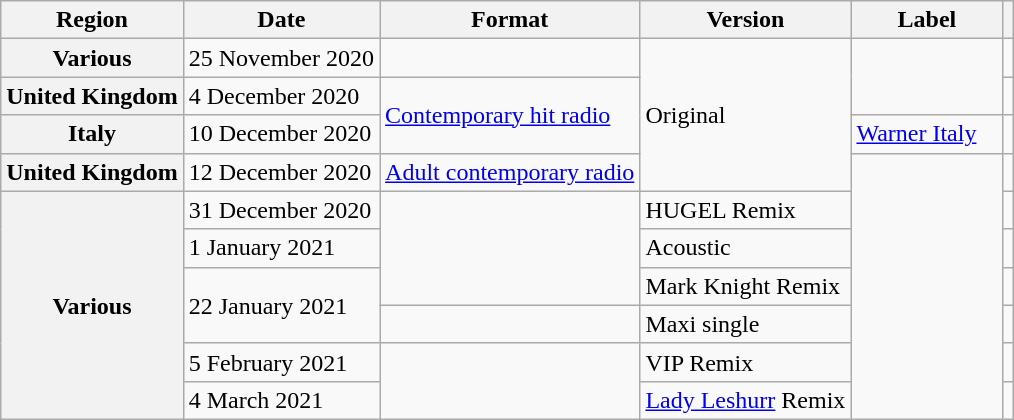<table class="wikitable plainrowheaders">
<tr>
<th scope="col">Region</th>
<th scope="col">Date</th>
<th scope="col">Format</th>
<th scope="col">Version</th>
<th scope="col" style="width:15%">Label</th>
<th scope="col"></th>
</tr>
<tr>
<th scope="row">Various</th>
<td>25 November 2020</td>
<td></td>
<td rowspan="4">Original</td>
<td rowspan="2"></td>
<td style="text-align:center;"></td>
</tr>
<tr>
<th scope="row">United Kingdom</th>
<td>4 December 2020</td>
<td rowspan="2"><a href='#'>Contemporary hit radio</a></td>
<td style="text-align:center;"></td>
</tr>
<tr>
<th scope="row">Italy</th>
<td>10 December 2020</td>
<td><a href='#'>Warner Italy</a></td>
<td style="text-align:center;"></td>
</tr>
<tr>
<th scope="row">United Kingdom</th>
<td>12 December 2020</td>
<td><a href='#'>Adult contemporary radio</a></td>
<td rowspan="7"></td>
<td style="text-align:center;"></td>
</tr>
<tr>
<th rowspan="6" scope="row">Various</th>
<td>31 December 2020</td>
<td rowspan="3"></td>
<td>HUGEL Remix</td>
<td style="text-align:center;"></td>
</tr>
<tr>
<td>1 January 2021</td>
<td>Acoustic</td>
<td style="text-align:center;"></td>
</tr>
<tr>
<td rowspan="2">22 January 2021</td>
<td>Mark Knight Remix</td>
<td style="text-align:center;"></td>
</tr>
<tr>
<td></td>
<td>Maxi single</td>
<td style="text-align:center;"></td>
</tr>
<tr>
<td>5 February 2021</td>
<td rowspan="2"></td>
<td>VIP Remix</td>
<td style="text-align:center;"></td>
</tr>
<tr>
<td>4 March 2021</td>
<td><a href='#'>Lady Leshurr</a> Remix</td>
<td style="text-align:center;"></td>
</tr>
</table>
